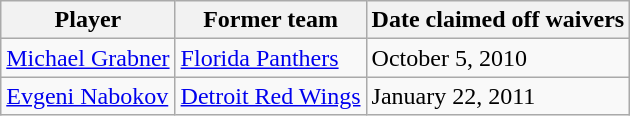<table class="wikitable">
<tr>
<th>Player</th>
<th>Former team</th>
<th>Date claimed off waivers</th>
</tr>
<tr>
<td><a href='#'>Michael Grabner</a></td>
<td><a href='#'>Florida Panthers</a></td>
<td>October 5, 2010</td>
</tr>
<tr>
<td><a href='#'>Evgeni Nabokov</a></td>
<td><a href='#'>Detroit Red Wings</a></td>
<td>January 22, 2011</td>
</tr>
</table>
